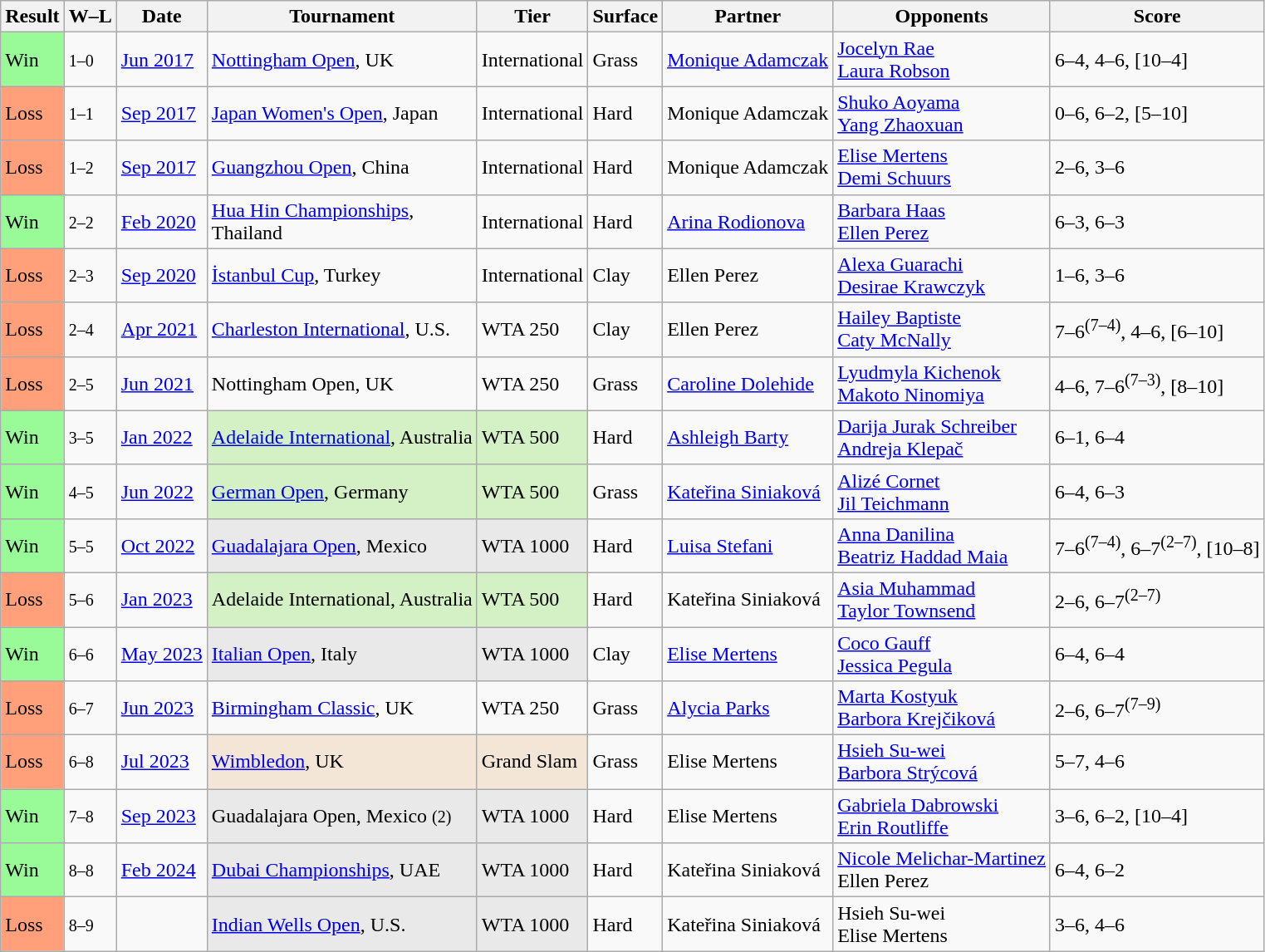<table class="sortable wikitable">
<tr>
<th>Result</th>
<th class="unsortable">W–L</th>
<th>Date</th>
<th>Tournament</th>
<th>Tier</th>
<th>Surface</th>
<th>Partner</th>
<th>Opponents</th>
<th class="unsortable">Score</th>
</tr>
<tr>
<td style="background:#98fb98;">Win</td>
<td><small>1–0</small></td>
<td><a href='#'>Jun 2017</a></td>
<td><a href='#'>Nottingham Open</a>, UK</td>
<td>International</td>
<td>Grass</td>
<td> <a href='#'>Monique Adamczak</a></td>
<td> <a href='#'>Jocelyn Rae</a> <br>  <a href='#'>Laura Robson</a></td>
<td>6–4, 4–6, [10–4]</td>
</tr>
<tr>
<td style="background:#ffa07a;">Loss</td>
<td><small>1–1</small></td>
<td><a href='#'>Sep 2017</a></td>
<td><a href='#'>Japan Women's Open</a>, Japan</td>
<td>International</td>
<td>Hard</td>
<td> Monique Adamczak</td>
<td> <a href='#'>Shuko Aoyama</a> <br>  <a href='#'>Yang Zhaoxuan</a></td>
<td>0–6, 6–2, [5–10]</td>
</tr>
<tr>
<td style="background:#ffa07a;">Loss</td>
<td><small>1–2</small></td>
<td><a href='#'>Sep 2017</a></td>
<td><a href='#'>Guangzhou Open</a>, China</td>
<td>International</td>
<td>Hard</td>
<td> Monique Adamczak</td>
<td> <a href='#'>Elise Mertens</a> <br>  <a href='#'>Demi Schuurs</a></td>
<td>2–6, 3–6</td>
</tr>
<tr>
<td style="background:#98fb98;">Win</td>
<td><small>2–2</small></td>
<td><a href='#'>Feb 2020</a></td>
<td><a href='#'>Hua Hin Championships</a>, <br>Thailand</td>
<td>International</td>
<td>Hard</td>
<td> <a href='#'>Arina Rodionova</a></td>
<td> <a href='#'>Barbara Haas</a> <br>  <a href='#'>Ellen Perez</a></td>
<td>6–3, 6–3</td>
</tr>
<tr>
<td style="background:#ffa07a;">Loss</td>
<td><small>2–3</small></td>
<td><a href='#'>Sep 2020</a></td>
<td><a href='#'>İstanbul Cup</a>, Turkey</td>
<td>International</td>
<td>Clay</td>
<td> Ellen Perez</td>
<td> <a href='#'>Alexa Guarachi</a> <br>  <a href='#'>Desirae Krawczyk</a></td>
<td>1–6, 3–6</td>
</tr>
<tr>
<td style="background:#ffa07a;">Loss</td>
<td><small>2–4</small></td>
<td><a href='#'>Apr 2021</a></td>
<td><a href='#'>Charleston International</a>, U.S.</td>
<td>WTA 250</td>
<td>Clay</td>
<td> Ellen Perez</td>
<td> <a href='#'>Hailey Baptiste</a> <br>  <a href='#'>Caty McNally</a></td>
<td>7–6<sup>(7–4)</sup>, 4–6, [6–10]</td>
</tr>
<tr>
<td style="background:#ffa07a;">Loss</td>
<td><small>2–5</small></td>
<td><a href='#'>Jun 2021</a></td>
<td>Nottingham Open, UK</td>
<td>WTA 250</td>
<td>Grass</td>
<td> <a href='#'>Caroline Dolehide</a></td>
<td> <a href='#'>Lyudmyla Kichenok</a> <br>  <a href='#'>Makoto Ninomiya</a></td>
<td>4–6, 7–6<sup>(7–3)</sup>, [8–10]</td>
</tr>
<tr>
<td style="background:#98fb98;">Win</td>
<td><small>3–5</small></td>
<td><a href='#'>Jan 2022</a></td>
<td bgcolor=d4f1c5><a href='#'>Adelaide International</a>, Australia</td>
<td bgcolor=d4f1c5>WTA 500</td>
<td>Hard</td>
<td> <a href='#'>Ashleigh Barty</a></td>
<td> <a href='#'>Darija Jurak Schreiber</a> <br>  <a href='#'>Andreja Klepač</a></td>
<td>6–1, 6–4</td>
</tr>
<tr>
<td style="background:#98fb98;">Win</td>
<td><small>4–5</small></td>
<td><a href='#'>Jun 2022</a></td>
<td bgcolor=d4f1c5><a href='#'>German Open</a>, Germany</td>
<td bgcolor=d4f1c5>WTA 500</td>
<td>Grass</td>
<td> <a href='#'>Kateřina Siniaková</a></td>
<td> <a href='#'>Alizé Cornet</a> <br>  <a href='#'>Jil Teichmann</a></td>
<td>6–4, 6–3</td>
</tr>
<tr>
<td style="background:#98fb98;">Win</td>
<td><small>5–5</small></td>
<td><a href='#'>Oct 2022</a></td>
<td bgcolor=e9e9e9><a href='#'>Guadalajara Open</a>, Mexico</td>
<td bgcolor=e9e9e9>WTA 1000</td>
<td>Hard</td>
<td> <a href='#'>Luisa Stefani</a></td>
<td> <a href='#'>Anna Danilina</a> <br>  <a href='#'>Beatriz Haddad Maia</a></td>
<td>7–6<sup>(7–4)</sup>, 6–7<sup>(2–7)</sup>, [10–8]</td>
</tr>
<tr>
<td style="background:#ffa07a;">Loss</td>
<td><small>5–6</small></td>
<td><a href='#'>Jan 2023</a></td>
<td bgcolor=d4f1c5>Adelaide International, Australia</td>
<td bgcolor=d4f1c5>WTA 500</td>
<td>Hard</td>
<td> Kateřina Siniaková</td>
<td> <a href='#'>Asia Muhammad</a> <br>  <a href='#'>Taylor Townsend</a></td>
<td>2–6, 6–7<sup>(2–7)</sup></td>
</tr>
<tr>
<td style="background:#98fb98;">Win</td>
<td><small>6–6</small></td>
<td><a href='#'>May 2023</a></td>
<td bgcolor=e9e9e9><a href='#'>Italian Open</a>, Italy</td>
<td bgcolor=e9e9e9>WTA 1000</td>
<td>Clay</td>
<td> <a href='#'>Elise Mertens</a></td>
<td> <a href='#'>Coco Gauff</a> <br>  <a href='#'>Jessica Pegula</a></td>
<td>6–4, 6–4</td>
</tr>
<tr>
<td style="background:#ffa07a;">Loss</td>
<td><small>6–7</small></td>
<td><a href='#'>Jun 2023</a></td>
<td><a href='#'>Birmingham Classic</a>, UK</td>
<td>WTA 250</td>
<td>Grass</td>
<td> <a href='#'>Alycia Parks</a></td>
<td> <a href='#'>Marta Kostyuk</a> <br>  <a href='#'>Barbora Krejčiková</a></td>
<td>2–6, 6–7<sup>(7–9)</sup></td>
</tr>
<tr>
<td style="background:#ffa07a;">Loss</td>
<td><small>6–8</small></td>
<td><a href='#'>Jul 2023</a></td>
<td bgcolor=f3e6d7><a href='#'>Wimbledon</a>, UK</td>
<td bgcolor=f3e6d7>Grand Slam</td>
<td>Grass</td>
<td> Elise Mertens</td>
<td> <a href='#'>Hsieh Su-wei</a> <br>  <a href='#'>Barbora Strýcová</a></td>
<td>5–7, 4–6</td>
</tr>
<tr>
<td style="background:#98fb98;">Win</td>
<td><small>7–8</small></td>
<td><a href='#'>Sep 2023</a></td>
<td bgcolor=e9e9e9>Guadalajara Open, Mexico <small>(2)</small></td>
<td bgcolor=e9e9e9>WTA 1000</td>
<td>Hard</td>
<td> Elise Mertens</td>
<td> <a href='#'>Gabriela Dabrowski</a> <br>  <a href='#'>Erin Routliffe</a></td>
<td>3–6, 6–2, [10–4]</td>
</tr>
<tr>
<td style="background:#98fb98;">Win</td>
<td><small>8–8</small></td>
<td><a href='#'>Feb 2024</a></td>
<td bgcolor=e9e9e9><a href='#'>Dubai Championships</a>, UAE</td>
<td bgcolor=e9e9e9>WTA 1000</td>
<td>Hard</td>
<td> Kateřina Siniaková</td>
<td> <a href='#'>Nicole Melichar-Martinez</a> <br>  Ellen Perez</td>
<td>6–4, 6–2</td>
</tr>
<tr>
<td style="background:#ffa07a;">Loss</td>
<td><small>8–9</small></td>
<td><a href='#'></a></td>
<td style="background:#e9e9e9;"><a href='#'>Indian Wells Open</a>, U.S.</td>
<td style="background:#e9e9e9;">WTA 1000</td>
<td>Hard</td>
<td> Kateřina Siniaková</td>
<td> Hsieh Su-wei <br>  Elise Mertens</td>
<td>3–6, 4–6</td>
</tr>
</table>
